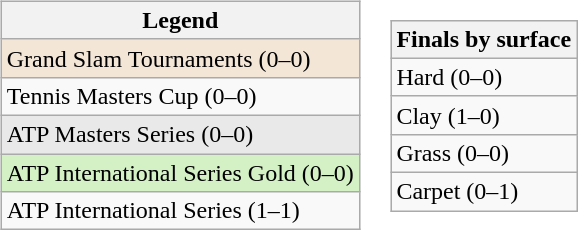<table>
<tr>
<td><br><table class="wikitable sortable mw-collapsible mw-collapsed">
<tr>
<th>Legend</th>
</tr>
<tr style="background:#f3e6d7;">
<td>Grand Slam Tournaments (0–0)</td>
</tr>
<tr bstyle="background:#ffc;">
<td>Tennis Masters Cup (0–0)</td>
</tr>
<tr style="background:#e9e9e9;">
<td>ATP Masters Series (0–0)</td>
</tr>
<tr style="background:#d4f1c5;">
<td>ATP International Series Gold (0–0)</td>
</tr>
<tr>
<td>ATP International Series (1–1)</td>
</tr>
</table>
</td>
<td><br><table class="wikitable sortable mw-collapsible mw-collapsed">
<tr>
<th>Finals by surface</th>
</tr>
<tr>
<td>Hard (0–0)</td>
</tr>
<tr>
<td>Clay (1–0)</td>
</tr>
<tr>
<td>Grass (0–0)</td>
</tr>
<tr>
<td>Carpet (0–1)</td>
</tr>
</table>
</td>
</tr>
</table>
